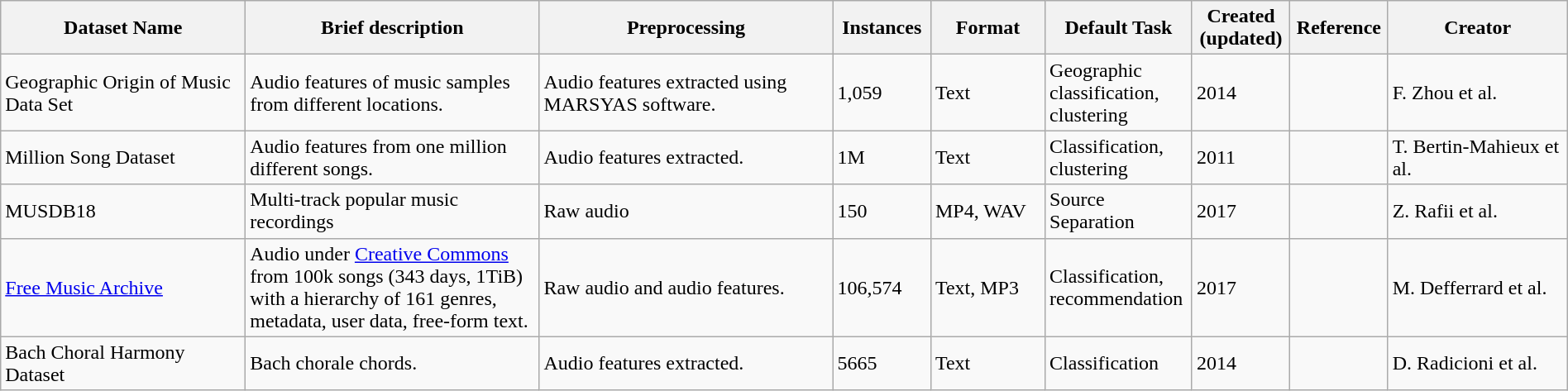<table class="wikitable sortable" style="width: 100%">
<tr>
<th scope="col" style="width: 15%;">Dataset Name</th>
<th scope="col" style="width: 18%;">Brief description</th>
<th scope="col" style="width: 18%;">Preprocessing</th>
<th scope="col" style="width: 6%;">Instances</th>
<th scope="col" style="width: 7%;">Format</th>
<th scope="col" style="width: 7%;">Default Task</th>
<th scope="col" style="width: 6%;">Created (updated)</th>
<th scope="col" style="width: 6%;">Reference</th>
<th scope="col" style="width: 11%;">Creator</th>
</tr>
<tr>
<td>Geographic Origin of Music Data Set</td>
<td>Audio features of music samples from different locations.</td>
<td>Audio features extracted using MARSYAS software.</td>
<td>1,059</td>
<td>Text</td>
<td>Geographic classification, clustering</td>
<td>2014</td>
<td></td>
<td>F. Zhou et al.</td>
</tr>
<tr>
<td>Million Song Dataset</td>
<td>Audio features from one million different songs.</td>
<td>Audio features extracted.</td>
<td>1M</td>
<td>Text</td>
<td>Classification, clustering</td>
<td>2011</td>
<td></td>
<td>T. Bertin-Mahieux et al.</td>
</tr>
<tr>
<td>MUSDB18</td>
<td>Multi-track popular music recordings</td>
<td>Raw audio</td>
<td>150</td>
<td>MP4, WAV</td>
<td>Source Separation</td>
<td>2017</td>
<td></td>
<td>Z. Rafii et al.</td>
</tr>
<tr>
<td><a href='#'>Free Music Archive</a></td>
<td>Audio under <a href='#'>Creative Commons</a> from 100k songs (343 days, 1TiB) with a hierarchy of 161 genres, metadata, user data, free-form text.</td>
<td>Raw audio and audio features.</td>
<td>106,574</td>
<td>Text, MP3</td>
<td>Classification, recommendation</td>
<td>2017</td>
<td></td>
<td>M. Defferrard et al.</td>
</tr>
<tr>
<td>Bach Choral Harmony Dataset</td>
<td>Bach chorale chords.</td>
<td>Audio features extracted.</td>
<td>5665</td>
<td>Text</td>
<td>Classification</td>
<td>2014</td>
<td></td>
<td>D. Radicioni et al.</td>
</tr>
</table>
